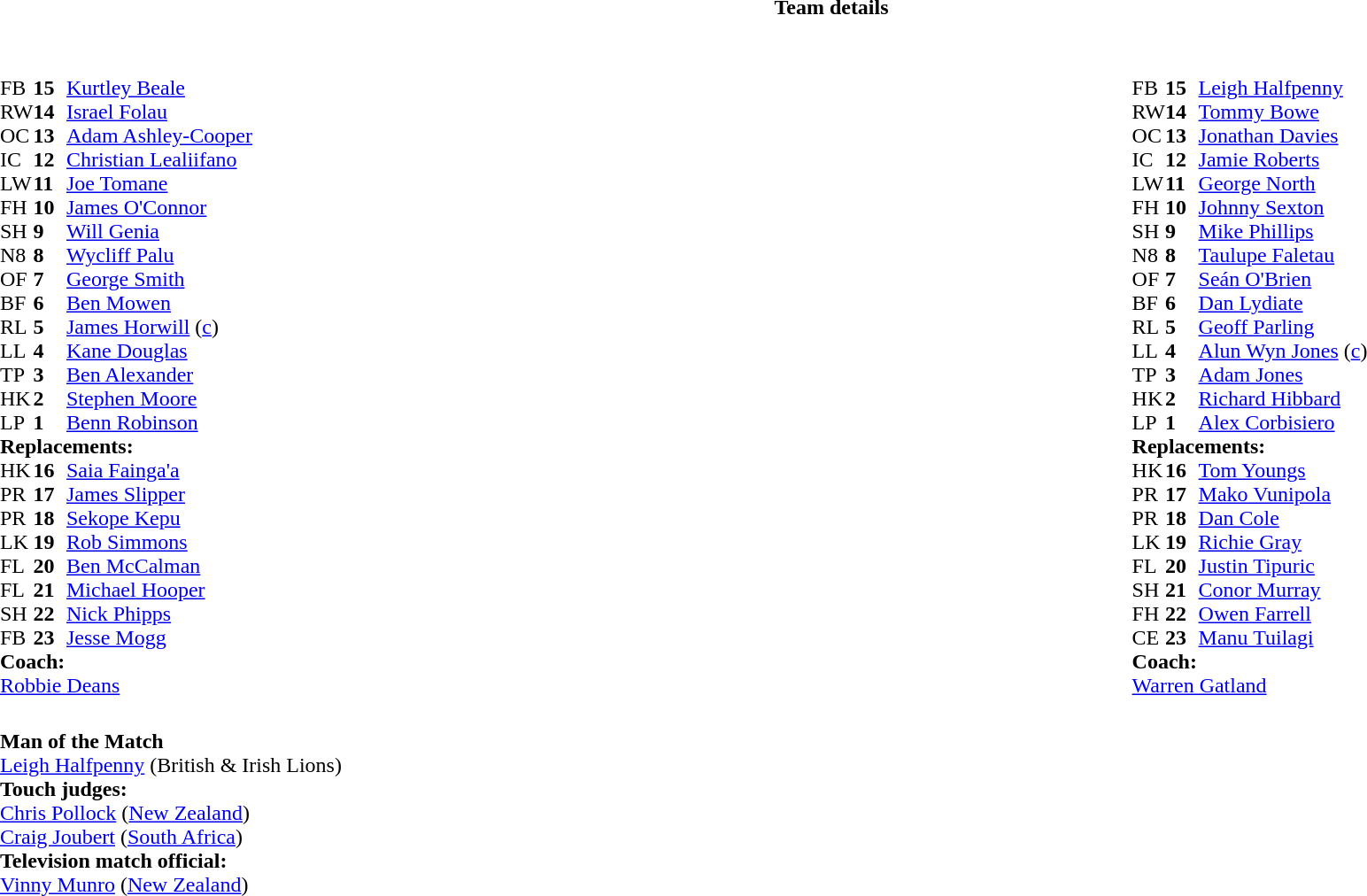<table border="0" width="100%" class="collapsible collapsed">
<tr>
<th>Team details</th>
</tr>
<tr>
<td><br><table style="width:100%;">
<tr>
<td style="vertical-align:top; width:50%"><br><table cellspacing="0" cellpadding="0">
<tr>
<th width="25"></th>
<th width="25"></th>
</tr>
<tr>
<th width="25"></th>
<th width="25"></th>
</tr>
<tr>
<td>FB</td>
<td><strong>15</strong></td>
<td><a href='#'>Kurtley Beale</a></td>
</tr>
<tr>
<td>RW</td>
<td><strong>14</strong></td>
<td><a href='#'>Israel Folau</a></td>
<td></td>
<td></td>
</tr>
<tr>
<td>OC</td>
<td><strong>13</strong></td>
<td><a href='#'>Adam Ashley-Cooper</a></td>
</tr>
<tr>
<td>IC</td>
<td><strong>12</strong></td>
<td><a href='#'>Christian Lealiifano</a></td>
</tr>
<tr>
<td>LW</td>
<td><strong>11</strong></td>
<td><a href='#'>Joe Tomane</a></td>
</tr>
<tr>
<td>FH</td>
<td><strong>10</strong></td>
<td><a href='#'>James O'Connor</a></td>
</tr>
<tr>
<td>SH</td>
<td><strong>9</strong></td>
<td><a href='#'>Will Genia</a></td>
<td></td>
<td></td>
</tr>
<tr>
<td>N8</td>
<td><strong>8</strong></td>
<td><a href='#'>Wycliff Palu</a></td>
<td></td>
<td></td>
</tr>
<tr>
<td>OF</td>
<td><strong>7</strong></td>
<td><a href='#'>George Smith</a></td>
<td></td>
<td></td>
<td></td>
<td></td>
<td></td>
<td></td>
</tr>
<tr>
<td>BF</td>
<td><strong>6</strong></td>
<td><a href='#'>Ben Mowen</a></td>
</tr>
<tr>
<td>RL</td>
<td><strong>5</strong></td>
<td><a href='#'>James Horwill</a> (<a href='#'>c</a>)</td>
</tr>
<tr>
<td>LL</td>
<td><strong>4</strong></td>
<td><a href='#'>Kane Douglas</a></td>
<td></td>
<td></td>
</tr>
<tr>
<td>TP</td>
<td><strong>3</strong></td>
<td><a href='#'>Ben Alexander</a></td>
<td></td>
<td></td>
<td></td>
<td></td>
<td></td>
</tr>
<tr>
<td>HK</td>
<td><strong>2</strong></td>
<td><a href='#'>Stephen Moore</a></td>
<td></td>
<td colspan=2></td>
<td></td>
</tr>
<tr>
<td>LP</td>
<td><strong>1</strong></td>
<td><a href='#'>Benn Robinson</a></td>
<td></td>
<td></td>
</tr>
<tr>
<td colspan=3><strong>Replacements:</strong></td>
</tr>
<tr>
<td>HK</td>
<td><strong>16</strong></td>
<td><a href='#'>Saia Fainga'a</a></td>
<td></td>
<td></td>
<td></td>
<td></td>
</tr>
<tr>
<td>PR</td>
<td><strong>17</strong></td>
<td><a href='#'>James Slipper</a></td>
<td></td>
<td></td>
</tr>
<tr>
<td>PR</td>
<td><strong>18</strong></td>
<td><a href='#'>Sekope Kepu</a></td>
<td></td>
<td></td>
<td></td>
<td></td>
</tr>
<tr>
<td>LK</td>
<td><strong>19</strong></td>
<td><a href='#'>Rob Simmons</a></td>
<td></td>
<td></td>
</tr>
<tr>
<td>FL</td>
<td><strong>20</strong></td>
<td><a href='#'>Ben McCalman</a></td>
<td></td>
<td></td>
</tr>
<tr>
<td>FL</td>
<td><strong>21</strong></td>
<td><a href='#'>Michael Hooper</a></td>
<td></td>
<td></td>
<td></td>
<td></td>
<td></td>
<td></td>
</tr>
<tr>
<td>SH</td>
<td><strong>22</strong></td>
<td><a href='#'>Nick Phipps</a></td>
<td></td>
<td></td>
</tr>
<tr>
<td>FB</td>
<td><strong>23</strong></td>
<td><a href='#'>Jesse Mogg</a></td>
<td></td>
<td></td>
</tr>
<tr>
<td colspan=3><strong>Coach:</strong></td>
</tr>
<tr>
<td colspan="4"> <a href='#'>Robbie Deans</a></td>
</tr>
</table>
</td>
<td valign="top"></td>
<td style="vertical-align:top; width:50%"><br><table cellspacing="0" cellpadding="0" style="margin:auto">
<tr>
<th width="25"></th>
<th width="25"></th>
</tr>
<tr>
<td>FB</td>
<td><strong>15</strong></td>
<td> <a href='#'>Leigh Halfpenny</a></td>
</tr>
<tr>
<td>RW</td>
<td><strong>14</strong></td>
<td> <a href='#'>Tommy Bowe</a></td>
</tr>
<tr>
<td>OC</td>
<td><strong>13</strong></td>
<td> <a href='#'>Jonathan Davies</a></td>
</tr>
<tr>
<td>IC</td>
<td><strong>12</strong></td>
<td> <a href='#'>Jamie Roberts</a></td>
<td></td>
<td></td>
</tr>
<tr>
<td>LW</td>
<td><strong>11</strong></td>
<td> <a href='#'>George North</a></td>
</tr>
<tr>
<td>FH</td>
<td><strong>10</strong></td>
<td> <a href='#'>Johnny Sexton</a></td>
<td></td>
<td></td>
</tr>
<tr>
<td>SH</td>
<td><strong>9</strong></td>
<td> <a href='#'>Mike Phillips</a></td>
<td></td>
<td></td>
</tr>
<tr>
<td>N8</td>
<td><strong>8</strong></td>
<td> <a href='#'>Taulupe Faletau</a></td>
<td></td>
<td colspan=2></td>
</tr>
<tr>
<td>OF</td>
<td><strong>7</strong></td>
<td> <a href='#'>Seán O'Brien</a></td>
<td></td>
<td></td>
<td></td>
</tr>
<tr>
<td>BF</td>
<td><strong>6</strong></td>
<td> <a href='#'>Dan Lydiate</a></td>
</tr>
<tr>
<td>RL</td>
<td><strong>5</strong></td>
<td> <a href='#'>Geoff Parling</a></td>
<td></td>
<td></td>
</tr>
<tr>
<td>LL</td>
<td><strong>4</strong></td>
<td> <a href='#'>Alun Wyn Jones</a> (<a href='#'>c</a>)</td>
</tr>
<tr>
<td>TP</td>
<td><strong>3</strong></td>
<td> <a href='#'>Adam Jones</a></td>
<td></td>
<td></td>
</tr>
<tr>
<td>HK</td>
<td><strong>2</strong></td>
<td> <a href='#'>Richard Hibbard</a></td>
<td></td>
<td></td>
</tr>
<tr>
<td>LP</td>
<td><strong>1</strong></td>
<td> <a href='#'>Alex Corbisiero</a></td>
<td></td>
<td></td>
</tr>
<tr>
<td colspan=3><strong>Replacements:</strong></td>
</tr>
<tr>
<td>HK</td>
<td><strong>16</strong></td>
<td> <a href='#'>Tom Youngs</a></td>
<td></td>
<td></td>
</tr>
<tr>
<td>PR</td>
<td><strong>17</strong></td>
<td> <a href='#'>Mako Vunipola</a></td>
<td></td>
<td></td>
</tr>
<tr>
<td>PR</td>
<td><strong>18</strong></td>
<td> <a href='#'>Dan Cole</a></td>
<td></td>
<td></td>
</tr>
<tr>
<td>LK</td>
<td><strong>19</strong></td>
<td> <a href='#'>Richie Gray</a></td>
<td></td>
<td></td>
</tr>
<tr>
<td>FL</td>
<td><strong>20</strong></td>
<td> <a href='#'>Justin Tipuric</a></td>
<td></td>
<td></td>
</tr>
<tr>
<td>SH</td>
<td><strong>21</strong></td>
<td> <a href='#'>Conor Murray</a></td>
<td></td>
<td></td>
</tr>
<tr>
<td>FH</td>
<td><strong>22</strong></td>
<td> <a href='#'>Owen Farrell</a></td>
<td></td>
<td></td>
</tr>
<tr>
<td>CE</td>
<td><strong>23</strong></td>
<td> <a href='#'>Manu Tuilagi</a></td>
<td></td>
<td></td>
</tr>
<tr>
<td colspan=3><strong>Coach:</strong></td>
</tr>
<tr>
<td colspan="4"> <a href='#'>Warren Gatland</a></td>
</tr>
</table>
</td>
</tr>
</table>
<table style="width:100%">
<tr>
<td><br><strong>Man of the Match</strong>
<br><a href='#'>Leigh Halfpenny</a> (British & Irish Lions)<br><strong>Touch judges:</strong>
<br><a href='#'>Chris Pollock</a> (<a href='#'>New Zealand</a>)
<br><a href='#'>Craig Joubert</a> (<a href='#'>South Africa</a>)
<br><strong>Television match official:</strong>
<br><a href='#'>Vinny Munro</a> (<a href='#'>New Zealand</a>)</td>
</tr>
</table>
</td>
</tr>
</table>
